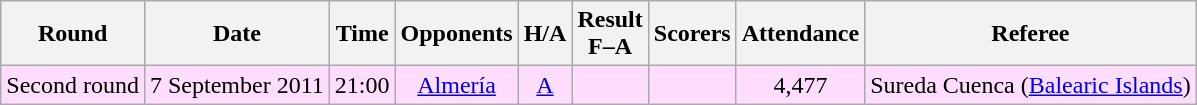<table class="wikitable" style="text-align:center;">
<tr>
<th>Round</th>
<th>Date</th>
<th>Time</th>
<th>Opponents</th>
<th>H/A</th>
<th>Result<br>F–A</th>
<th>Scorers</th>
<th>Attendance</th>
<th>Referee</th>
</tr>
<tr bgcolor="#ffddff">
<td>Second round</td>
<td>7 September 2011</td>
<td>21:00</td>
<td><a href='#'>Almería</a></td>
<td><a href='#'>A</a></td>
<td> </td>
<td></td>
<td>4,477</td>
<td>Sureda Cuenca (<a href='#'>Balearic Islands</a>)</td>
</tr>
</table>
